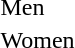<table>
<tr>
<td>Men</td>
<td></td>
<td></td>
<td></td>
</tr>
<tr>
<td>Women</td>
<td></td>
<td></td>
<td></td>
</tr>
</table>
